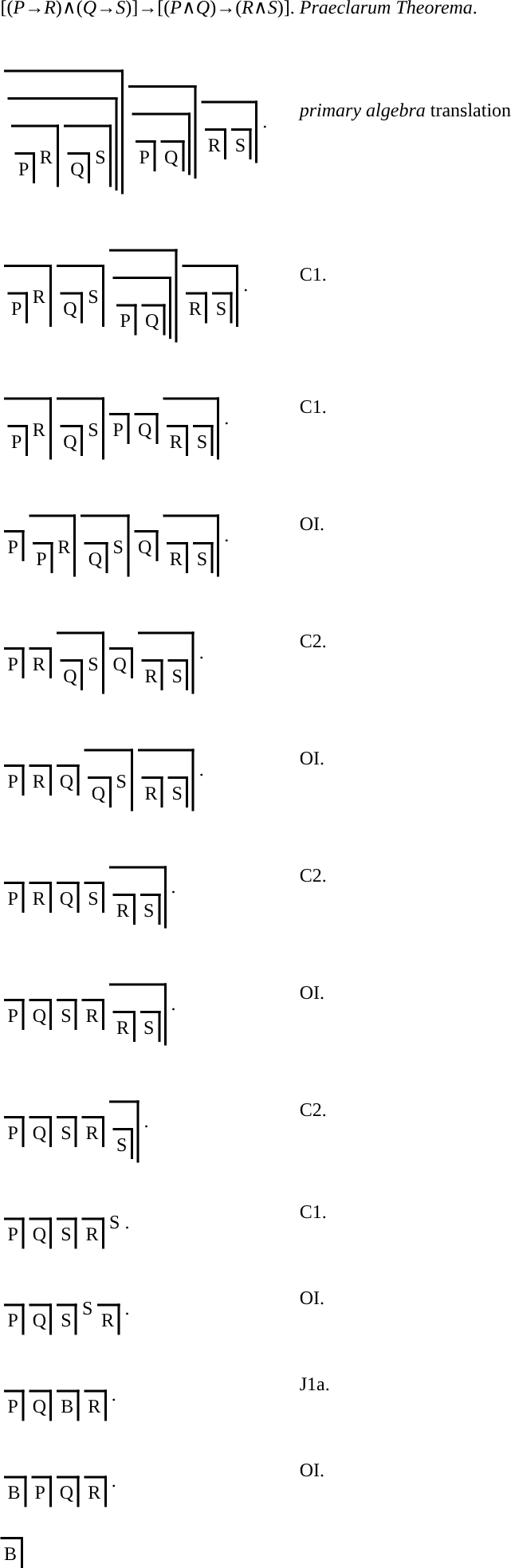<table>
<tr>
<td>[(<em>P</em>→<em>R</em>)∧(<em>Q</em>→<em>S</em>)]→[(<em>P</em>∧<em>Q</em>)→(<em>R</em>∧<em>S</em>)].</td>
<td><em>Praeclarum Theorema</em>.</td>
</tr>
<tr>
<td><br><table>
<tr>
<td><br><table style="border-top: 2px solid black; border-right: 2px solid black;">
<tr>
<td><br><table style="border-top: 2px solid black; border-right: 2px solid black;">
<tr>
<td><br><table style="border-top: 2px solid black; border-right: 2px solid black;">
<tr>
<td><br><table style="border-top: 2px solid black; border-right: 2px solid black;">
<tr>
<td>P</td>
</tr>
</table>
</td>
<td>R</td>
</tr>
</table>
</td>
<td><br><table style="border-top: 2px solid black; border-right: 2px solid black;">
<tr>
<td><br><table style="border-top: 2px solid black; border-right: 2px solid black;">
<tr>
<td>Q</td>
</tr>
</table>
</td>
<td>S</td>
</tr>
</table>
</td>
</tr>
</table>
</td>
</tr>
</table>
</td>
<td><br><table style="border-top: 2px solid black; border-right: 2px solid black;">
<tr>
<td><br><table style="border-top: 2px solid black; border-right: 2px solid black;">
<tr>
<td><br><table style="border-top: 2px solid black; border-right: 2px solid black;">
<tr>
<td>P</td>
</tr>
</table>
</td>
<td><br><table style="border-top: 2px solid black; border-right: 2px solid black;">
<tr>
<td>Q</td>
</tr>
</table>
</td>
</tr>
</table>
</td>
</tr>
</table>
</td>
<td><br><table style="border-top: 2px solid black; border-right: 2px solid black;">
<tr>
<td><br><table style="border-top: 2px solid black; border-right: 2px solid black;">
<tr>
<td>R</td>
</tr>
</table>
</td>
<td><br><table style="border-top: 2px solid black; border-right: 2px solid black;">
<tr>
<td>S</td>
</tr>
</table>
</td>
</tr>
</table>
</td>
<td>.</td>
</tr>
</table>
</td>
<td><em>primary algebra</em> translation</td>
</tr>
<tr>
<td><br><table>
<tr>
<td><br><table style="border-top: 2px solid black; border-right: 2px solid black;">
<tr>
<td><br><table style="border-top: 2px solid black; border-right: 2px solid black;">
<tr>
<td>P</td>
</tr>
</table>
</td>
<td>R</td>
</tr>
</table>
</td>
<td><br><table style="border-top: 2px solid black; border-right: 2px solid black;">
<tr>
<td><br><table style="border-top: 2px solid black; border-right: 2px solid black;">
<tr>
<td>Q</td>
</tr>
</table>
</td>
<td>S</td>
</tr>
</table>
</td>
<td><br><table style="border-top: 2px solid black; border-right: 2px solid black;">
<tr>
<td><br><table style="border-top: 2px solid black; border-right: 2px solid black;">
<tr>
<td><br><table style="border-top: 2px solid black; border-right: 2px solid black;">
<tr>
<td>P</td>
</tr>
</table>
</td>
<td><br><table style="border-top: 2px solid black; border-right: 2px solid black;">
<tr>
<td>Q</td>
</tr>
</table>
</td>
</tr>
</table>
</td>
</tr>
</table>
</td>
<td><br><table style="border-top: 2px solid black; border-right: 2px solid black;">
<tr>
<td><br><table style="border-top: 2px solid black; border-right: 2px solid black;">
<tr>
<td>R</td>
</tr>
</table>
</td>
<td><br><table style="border-top: 2px solid black; border-right: 2px solid black;">
<tr>
<td>S</td>
</tr>
</table>
</td>
</tr>
</table>
</td>
<td>.</td>
</tr>
</table>
</td>
<td>C1.</td>
</tr>
<tr>
<td><br><table>
<tr>
<td><br><table style="border-top: 2px solid black; border-right: 2px solid black;">
<tr>
<td><br><table style="border-top: 2px solid black; border-right: 2px solid black;">
<tr>
<td>P</td>
</tr>
</table>
</td>
<td>R</td>
</tr>
</table>
</td>
<td><br><table style="border-top: 2px solid black; border-right: 2px solid black;">
<tr>
<td><br><table style="border-top: 2px solid black; border-right: 2px solid black;">
<tr>
<td>Q</td>
</tr>
</table>
</td>
<td>S</td>
</tr>
</table>
</td>
<td><br><table style="border-top: 2px solid black; border-right: 2px solid black;">
<tr>
<td>P</td>
</tr>
</table>
</td>
<td><br><table style="border-top: 2px solid black; border-right: 2px solid black;">
<tr>
<td>Q</td>
</tr>
</table>
</td>
<td><br><table style="border-top: 2px solid black; border-right: 2px solid black;">
<tr>
<td><br><table style="border-top: 2px solid black; border-right: 2px solid black;">
<tr>
<td>R</td>
</tr>
</table>
</td>
<td><br><table style="border-top: 2px solid black; border-right: 2px solid black;">
<tr>
<td>S</td>
</tr>
</table>
</td>
</tr>
</table>
</td>
<td>.</td>
</tr>
</table>
</td>
<td>C1.</td>
</tr>
<tr>
<td><br><table>
<tr>
<td><br><table style="border-top: 2px solid black; border-right: 2px solid black;">
<tr>
<td>P</td>
</tr>
</table>
</td>
<td><br><table style="border-top: 2px solid black; border-right: 2px solid black;">
<tr>
<td><br><table style="border-top: 2px solid black; border-right: 2px solid black;">
<tr>
<td>P</td>
</tr>
</table>
</td>
<td>R</td>
</tr>
</table>
</td>
<td><br><table style="border-top: 2px solid black; border-right: 2px solid black;">
<tr>
<td><br><table style="border-top: 2px solid black; border-right: 2px solid black;">
<tr>
<td>Q</td>
</tr>
</table>
</td>
<td>S</td>
</tr>
</table>
</td>
<td><br><table style="border-top: 2px solid black; border-right: 2px solid black;">
<tr>
<td>Q</td>
</tr>
</table>
</td>
<td><br><table style="border-top: 2px solid black; border-right: 2px solid black;">
<tr>
<td><br><table style="border-top: 2px solid black; border-right: 2px solid black;">
<tr>
<td>R</td>
</tr>
</table>
</td>
<td><br><table style="border-top: 2px solid black; border-right: 2px solid black;">
<tr>
<td>S</td>
</tr>
</table>
</td>
</tr>
</table>
</td>
<td>.</td>
</tr>
</table>
</td>
<td>OI.</td>
</tr>
<tr>
<td><br><table>
<tr>
<td><br><table style="border-top: 2px solid black; border-right: 2px solid black;">
<tr>
<td>P</td>
</tr>
</table>
</td>
<td><br><table style="border-top: 2px solid black; border-right: 2px solid black;">
<tr>
<td>R</td>
</tr>
</table>
</td>
<td><br><table style="border-top: 2px solid black; border-right: 2px solid black;">
<tr>
<td><br><table style="border-top: 2px solid black; border-right: 2px solid black;">
<tr>
<td>Q</td>
</tr>
</table>
</td>
<td>S</td>
</tr>
</table>
</td>
<td><br><table style="border-top: 2px solid black; border-right: 2px solid black;">
<tr>
<td>Q</td>
</tr>
</table>
</td>
<td><br><table style="border-top: 2px solid black; border-right: 2px solid black;">
<tr>
<td><br><table style="border-top: 2px solid black; border-right: 2px solid black;">
<tr>
<td>R</td>
</tr>
</table>
</td>
<td><br><table style="border-top: 2px solid black; border-right: 2px solid black;">
<tr>
<td>S</td>
</tr>
</table>
</td>
</tr>
</table>
</td>
<td>.</td>
</tr>
</table>
</td>
<td>C2.</td>
</tr>
<tr>
<td><br><table>
<tr>
<td><br><table style="border-top: 2px solid black; border-right: 2px solid black;">
<tr>
<td>P</td>
</tr>
</table>
</td>
<td><br><table style="border-top: 2px solid black; border-right: 2px solid black;">
<tr>
<td>R</td>
</tr>
</table>
</td>
<td><br><table style="border-top: 2px solid black; border-right: 2px solid black;">
<tr>
<td>Q</td>
</tr>
</table>
</td>
<td><br><table style="border-top: 2px solid black; border-right: 2px solid black;">
<tr>
<td><br><table style="border-top: 2px solid black; border-right: 2px solid black;">
<tr>
<td>Q</td>
</tr>
</table>
</td>
<td>S</td>
</tr>
</table>
</td>
<td><br><table style="border-top: 2px solid black; border-right: 2px solid black;">
<tr>
<td><br><table style="border-top: 2px solid black; border-right: 2px solid black;">
<tr>
<td>R</td>
</tr>
</table>
</td>
<td><br><table style="border-top: 2px solid black; border-right: 2px solid black;">
<tr>
<td>S</td>
</tr>
</table>
</td>
</tr>
</table>
</td>
<td>.</td>
</tr>
</table>
</td>
<td>OI.</td>
</tr>
<tr>
<td><br><table>
<tr>
<td><br><table style="border-top: 2px solid black; border-right: 2px solid black;">
<tr>
<td>P</td>
</tr>
</table>
</td>
<td><br><table style="border-top: 2px solid black; border-right: 2px solid black;">
<tr>
<td>R</td>
</tr>
</table>
</td>
<td><br><table style="border-top: 2px solid black; border-right: 2px solid black;">
<tr>
<td>Q</td>
</tr>
</table>
</td>
<td><br><table style="border-top: 2px solid black; border-right: 2px solid black;">
<tr>
<td>S</td>
</tr>
</table>
</td>
<td><br><table style="border-top: 2px solid black; border-right: 2px solid black;">
<tr>
<td><br><table style="border-top: 2px solid black; border-right: 2px solid black;">
<tr>
<td>R</td>
</tr>
</table>
</td>
<td><br><table style="border-top: 2px solid black; border-right: 2px solid black;">
<tr>
<td>S</td>
</tr>
</table>
</td>
</tr>
</table>
</td>
<td>.</td>
</tr>
</table>
</td>
<td>C2.</td>
</tr>
<tr>
<td><br><table>
<tr>
<td><br><table style="border-top: 2px solid black; border-right: 2px solid black;">
<tr>
<td>P</td>
</tr>
</table>
</td>
<td><br><table style="border-top: 2px solid black; border-right: 2px solid black;">
<tr>
<td>Q</td>
</tr>
</table>
</td>
<td><br><table style="border-top: 2px solid black; border-right: 2px solid black;">
<tr>
<td>S</td>
</tr>
</table>
</td>
<td><br><table style="border-top: 2px solid black; border-right: 2px solid black;">
<tr>
<td>R</td>
</tr>
</table>
</td>
<td><br><table style="border-top: 2px solid black; border-right: 2px solid black;">
<tr>
<td><br><table style="border-top: 2px solid black; border-right: 2px solid black;">
<tr>
<td>R</td>
</tr>
</table>
</td>
<td><br><table style="border-top: 2px solid black; border-right: 2px solid black;">
<tr>
<td>S</td>
</tr>
</table>
</td>
</tr>
</table>
</td>
<td>.</td>
</tr>
</table>
</td>
<td>OI.</td>
</tr>
<tr>
<td><br><table>
<tr>
<td><br><table style="border-top: 2px solid black; border-right: 2px solid black;">
<tr>
<td>P</td>
</tr>
</table>
</td>
<td><br><table style="border-top: 2px solid black; border-right: 2px solid black;">
<tr>
<td>Q</td>
</tr>
</table>
</td>
<td><br><table style="border-top: 2px solid black; border-right: 2px solid black;">
<tr>
<td>S</td>
</tr>
</table>
</td>
<td><br><table style="border-top: 2px solid black; border-right: 2px solid black;">
<tr>
<td>R</td>
</tr>
</table>
</td>
<td><br><table style="border-top: 2px solid black; border-right: 2px solid black;">
<tr>
<td><br><table style="border-top: 2px solid black; border-right: 2px solid black;">
<tr>
<td>S</td>
</tr>
</table>
</td>
</tr>
</table>
</td>
<td>.</td>
</tr>
</table>
</td>
<td>C2.</td>
</tr>
<tr>
<td><br><table>
<tr>
<td><br><table style="border-top: 2px solid black; border-right: 2px solid black;">
<tr>
<td>P</td>
</tr>
</table>
</td>
<td><br><table style="border-top: 2px solid black; border-right: 2px solid black;">
<tr>
<td>Q</td>
</tr>
</table>
</td>
<td><br><table style="border-top: 2px solid black; border-right: 2px solid black;">
<tr>
<td>S</td>
</tr>
</table>
</td>
<td><br><table style="border-top: 2px solid black; border-right: 2px solid black;">
<tr>
<td>R</td>
</tr>
</table>
</td>
<td>S</td>
<td>.</td>
</tr>
</table>
</td>
<td>C1.</td>
</tr>
<tr>
<td><br><table>
<tr>
<td><br><table style="border-top: 2px solid black; border-right: 2px solid black;">
<tr>
<td>P</td>
</tr>
</table>
</td>
<td><br><table style="border-top: 2px solid black; border-right: 2px solid black;">
<tr>
<td>Q</td>
</tr>
</table>
</td>
<td><br><table style="border-top: 2px solid black; border-right: 2px solid black;">
<tr>
<td>S</td>
</tr>
</table>
</td>
<td>S</td>
<td><br><table style="border-top: 2px solid black; border-right: 2px solid black;">
<tr>
<td>R</td>
</tr>
</table>
</td>
<td>.</td>
</tr>
</table>
</td>
<td>OI.</td>
</tr>
<tr>
<td><br><table>
<tr>
<td><br><table style="border-top: 2px solid black; border-right: 2px solid black;">
<tr>
<td>P</td>
</tr>
</table>
</td>
<td><br><table style="border-top: 2px solid black; border-right: 2px solid black;">
<tr>
<td>Q</td>
</tr>
</table>
</td>
<td><br><table style="border-top: 2px solid black; border-right: 2px solid black;">
<tr>
<td><span>B</span></td>
</tr>
</table>
</td>
<td><br><table style="border-top: 2px solid black; border-right: 2px solid black;">
<tr>
<td>R</td>
</tr>
</table>
</td>
<td>.</td>
</tr>
</table>
</td>
<td>J1a.</td>
</tr>
<tr>
<td><br><table>
<tr>
<td><br><table style="border-top: 2px solid black; border-right: 2px solid black;">
<tr>
<td><span>B</span></td>
</tr>
</table>
</td>
<td><br><table style="border-top: 2px solid black; border-right: 2px solid black;">
<tr>
<td>P</td>
</tr>
</table>
</td>
<td><br><table style="border-top: 2px solid black; border-right: 2px solid black;">
<tr>
<td>Q</td>
</tr>
</table>
</td>
<td><br><table style="border-top: 2px solid black; border-right: 2px solid black;">
<tr>
<td>R</td>
</tr>
</table>
</td>
<td>.</td>
</tr>
</table>
</td>
<td>OI.</td>
</tr>
<tr>
<td><br><table style="border-top: 2px solid black; border-right: 2px solid black;">
<tr>
<td><span>B</span></td>
</tr>
</table>
</td>
<td></td>
</tr>
</table>
